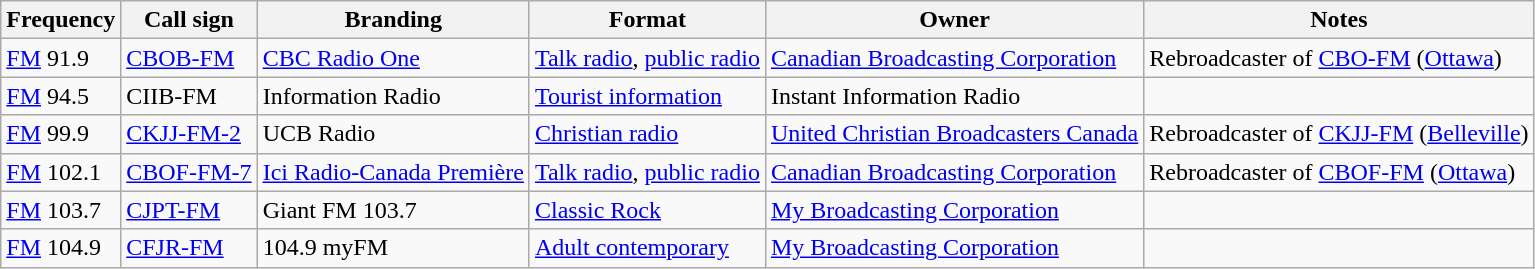<table class="wikitable sortable">
<tr>
<th>Frequency</th>
<th>Call sign</th>
<th>Branding</th>
<th>Format</th>
<th>Owner</th>
<th>Notes</th>
</tr>
<tr>
<td><a href='#'>FM</a> 91.9</td>
<td><a href='#'>CBOB-FM</a></td>
<td><a href='#'>CBC Radio One</a></td>
<td><a href='#'>Talk radio</a>, <a href='#'>public radio</a></td>
<td><a href='#'>Canadian Broadcasting Corporation</a></td>
<td>Rebroadcaster of <a href='#'>CBO-FM</a> (<a href='#'>Ottawa</a>)</td>
</tr>
<tr>
<td><a href='#'>FM</a> 94.5</td>
<td>CIIB-FM</td>
<td>Information Radio</td>
<td><a href='#'>Tourist information</a></td>
<td>Instant Information Radio</td>
<td></td>
</tr>
<tr>
<td><a href='#'>FM</a> 99.9</td>
<td><a href='#'>CKJJ-FM-2</a></td>
<td>UCB Radio</td>
<td><a href='#'>Christian radio</a></td>
<td><a href='#'>United Christian Broadcasters Canada</a></td>
<td>Rebroadcaster of <a href='#'>CKJJ-FM</a> (<a href='#'>Belleville</a>)</td>
</tr>
<tr>
<td><a href='#'>FM</a> 102.1</td>
<td><a href='#'>CBOF-FM-7</a></td>
<td><a href='#'>Ici Radio-Canada Première</a></td>
<td><a href='#'>Talk radio</a>, <a href='#'>public radio</a></td>
<td><a href='#'>Canadian Broadcasting Corporation</a></td>
<td>Rebroadcaster of <a href='#'>CBOF-FM</a> (<a href='#'>Ottawa</a>)</td>
</tr>
<tr>
<td><a href='#'>FM</a> 103.7</td>
<td><a href='#'>CJPT-FM</a></td>
<td>Giant FM 103.7</td>
<td><a href='#'>Classic Rock</a></td>
<td><a href='#'>My Broadcasting Corporation</a></td>
<td></td>
</tr>
<tr>
<td><a href='#'>FM</a> 104.9</td>
<td><a href='#'>CFJR-FM</a></td>
<td>104.9 myFM</td>
<td><a href='#'>Adult contemporary</a></td>
<td><a href='#'>My Broadcasting Corporation</a></td>
<td></td>
</tr>
</table>
